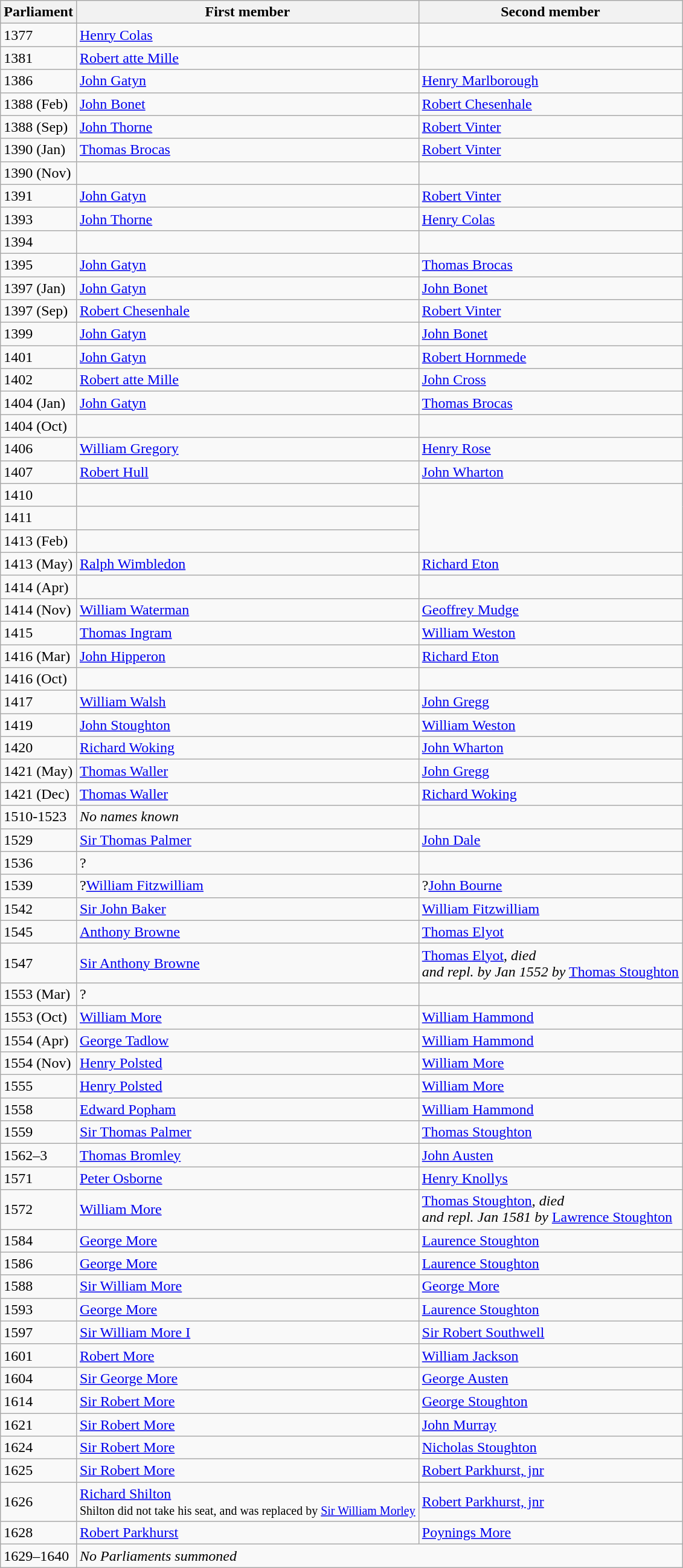<table class="wikitable">
<tr>
<th>Parliament</th>
<th>First member</th>
<th>Second member</th>
</tr>
<tr>
<td>1377</td>
<td><a href='#'>Henry Colas</a></td>
<td></td>
</tr>
<tr>
<td>1381</td>
<td><a href='#'>Robert atte Mille</a></td>
<td></td>
</tr>
<tr>
<td>1386</td>
<td><a href='#'>John Gatyn</a></td>
<td><a href='#'>Henry Marlborough</a></td>
</tr>
<tr>
<td>1388 (Feb)</td>
<td><a href='#'>John Bonet</a></td>
<td><a href='#'>Robert Chesenhale</a></td>
</tr>
<tr>
<td>1388 (Sep)</td>
<td><a href='#'>John Thorne</a></td>
<td><a href='#'>Robert Vinter</a></td>
</tr>
<tr>
<td>1390 (Jan)</td>
<td><a href='#'>Thomas Brocas</a></td>
<td><a href='#'>Robert Vinter</a></td>
</tr>
<tr>
<td>1390 (Nov)</td>
<td></td>
</tr>
<tr>
<td>1391</td>
<td><a href='#'>John Gatyn</a></td>
<td><a href='#'>Robert Vinter</a></td>
</tr>
<tr>
<td>1393</td>
<td><a href='#'>John Thorne</a></td>
<td><a href='#'>Henry Colas</a></td>
</tr>
<tr>
<td>1394</td>
<td></td>
</tr>
<tr>
<td>1395</td>
<td><a href='#'>John Gatyn</a></td>
<td><a href='#'>Thomas Brocas</a></td>
</tr>
<tr>
<td>1397 (Jan)</td>
<td><a href='#'>John Gatyn</a></td>
<td><a href='#'>John Bonet</a></td>
</tr>
<tr>
<td>1397 (Sep)</td>
<td><a href='#'>Robert Chesenhale</a></td>
<td><a href='#'>Robert Vinter</a></td>
</tr>
<tr>
<td>1399</td>
<td><a href='#'>John Gatyn</a></td>
<td><a href='#'>John Bonet</a></td>
</tr>
<tr>
<td>1401</td>
<td><a href='#'>John Gatyn</a></td>
<td><a href='#'>Robert Hornmede</a></td>
</tr>
<tr>
<td>1402</td>
<td><a href='#'>Robert atte Mille</a></td>
<td><a href='#'>John Cross</a></td>
</tr>
<tr>
<td>1404 (Jan)</td>
<td><a href='#'>John Gatyn</a></td>
<td><a href='#'>Thomas Brocas</a></td>
</tr>
<tr>
<td>1404 (Oct)</td>
<td></td>
</tr>
<tr>
<td>1406</td>
<td><a href='#'>William Gregory</a></td>
<td><a href='#'>Henry Rose</a></td>
</tr>
<tr>
<td>1407</td>
<td><a href='#'>Robert Hull</a></td>
<td><a href='#'>John Wharton</a></td>
</tr>
<tr>
<td>1410</td>
<td></td>
</tr>
<tr>
<td>1411</td>
<td></td>
</tr>
<tr>
<td>1413 (Feb)</td>
<td></td>
</tr>
<tr>
<td>1413 (May)</td>
<td><a href='#'>Ralph Wimbledon</a></td>
<td><a href='#'>Richard Eton</a></td>
</tr>
<tr>
<td>1414 (Apr)</td>
<td></td>
</tr>
<tr>
<td>1414 (Nov)</td>
<td><a href='#'>William Waterman</a></td>
<td><a href='#'>Geoffrey Mudge</a></td>
</tr>
<tr>
<td>1415</td>
<td><a href='#'>Thomas Ingram</a></td>
<td><a href='#'>William Weston</a></td>
</tr>
<tr>
<td>1416 (Mar)</td>
<td><a href='#'>John Hipperon</a></td>
<td><a href='#'>Richard Eton</a></td>
</tr>
<tr>
<td>1416 (Oct)</td>
<td></td>
</tr>
<tr>
<td>1417</td>
<td><a href='#'>William Walsh</a></td>
<td><a href='#'>John Gregg</a></td>
</tr>
<tr>
<td>1419</td>
<td><a href='#'>John Stoughton</a></td>
<td><a href='#'>William Weston</a></td>
</tr>
<tr>
<td>1420</td>
<td><a href='#'>Richard Woking</a></td>
<td><a href='#'>John Wharton</a></td>
</tr>
<tr>
<td>1421 (May)</td>
<td><a href='#'>Thomas Waller</a></td>
<td><a href='#'>John Gregg</a></td>
</tr>
<tr>
<td>1421 (Dec)</td>
<td><a href='#'>Thomas Waller</a></td>
<td><a href='#'>Richard Woking</a></td>
</tr>
<tr>
<td>1510-1523</td>
<td><em>No names known</em></td>
</tr>
<tr>
<td>1529</td>
<td><a href='#'>Sir Thomas Palmer</a></td>
<td><a href='#'>John Dale</a></td>
</tr>
<tr>
<td>1536</td>
<td>?</td>
</tr>
<tr>
<td>1539</td>
<td>?<a href='#'>William Fitzwilliam</a></td>
<td>?<a href='#'>John Bourne</a></td>
</tr>
<tr>
<td>1542</td>
<td><a href='#'>Sir John Baker</a></td>
<td><a href='#'>William Fitzwilliam</a></td>
</tr>
<tr>
<td>1545</td>
<td><a href='#'>Anthony Browne</a></td>
<td><a href='#'>Thomas Elyot</a></td>
</tr>
<tr>
<td>1547</td>
<td><a href='#'>Sir Anthony Browne</a></td>
<td><a href='#'>Thomas Elyot</a>, <em>died <br> and repl. by Jan 1552 by</em> <a href='#'>Thomas Stoughton</a></td>
</tr>
<tr>
<td>1553 (Mar)</td>
<td>?</td>
</tr>
<tr>
<td>1553 (Oct)</td>
<td><a href='#'>William More</a></td>
<td><a href='#'>William Hammond</a></td>
</tr>
<tr>
<td>1554 (Apr)</td>
<td><a href='#'>George Tadlow</a></td>
<td><a href='#'>William Hammond</a></td>
</tr>
<tr>
<td>1554 (Nov)</td>
<td><a href='#'>Henry Polsted</a></td>
<td><a href='#'>William More</a></td>
</tr>
<tr>
<td>1555</td>
<td><a href='#'>Henry Polsted</a></td>
<td><a href='#'>William More</a></td>
</tr>
<tr>
<td>1558</td>
<td><a href='#'>Edward Popham</a></td>
<td><a href='#'>William Hammond</a></td>
</tr>
<tr>
<td>1559</td>
<td><a href='#'>Sir Thomas Palmer</a></td>
<td><a href='#'>Thomas Stoughton</a></td>
</tr>
<tr>
<td>1562–3</td>
<td><a href='#'>Thomas Bromley</a></td>
<td><a href='#'>John Austen</a></td>
</tr>
<tr>
<td>1571</td>
<td><a href='#'>Peter Osborne</a></td>
<td><a href='#'>Henry Knollys</a></td>
</tr>
<tr>
<td>1572</td>
<td><a href='#'>William More</a></td>
<td><a href='#'>Thomas Stoughton</a>, <em>died <br> and repl. Jan 1581 by</em> <a href='#'>Lawrence Stoughton</a></td>
</tr>
<tr>
<td>1584</td>
<td><a href='#'>George More</a></td>
<td><a href='#'>Laurence Stoughton</a></td>
</tr>
<tr>
<td>1586</td>
<td><a href='#'>George More</a></td>
<td><a href='#'>Laurence Stoughton</a></td>
</tr>
<tr>
<td>1588</td>
<td><a href='#'>Sir William More</a></td>
<td><a href='#'>George More</a></td>
</tr>
<tr>
<td>1593</td>
<td><a href='#'>George More</a></td>
<td><a href='#'>Laurence Stoughton</a></td>
</tr>
<tr>
<td>1597</td>
<td><a href='#'>Sir William More I</a></td>
<td><a href='#'>Sir Robert Southwell</a></td>
</tr>
<tr>
<td>1601</td>
<td><a href='#'>Robert More</a></td>
<td><a href='#'>William Jackson</a></td>
</tr>
<tr>
<td>1604</td>
<td><a href='#'>Sir George More</a></td>
<td><a href='#'>George Austen</a></td>
</tr>
<tr>
<td>1614</td>
<td><a href='#'>Sir Robert More</a></td>
<td><a href='#'>George Stoughton</a></td>
</tr>
<tr>
<td>1621</td>
<td><a href='#'>Sir Robert More</a></td>
<td><a href='#'>John Murray</a></td>
</tr>
<tr>
<td>1624</td>
<td><a href='#'>Sir Robert More</a></td>
<td><a href='#'>Nicholas Stoughton</a></td>
</tr>
<tr>
<td>1625</td>
<td><a href='#'>Sir Robert More</a></td>
<td><a href='#'>Robert Parkhurst, jnr</a></td>
</tr>
<tr>
<td>1626</td>
<td><a href='#'>Richard Shilton</a> <br><small>Shilton did not take his seat, and was replaced by <a href='#'>Sir William Morley</a></small></td>
<td><a href='#'>Robert Parkhurst, jnr</a><br></td>
</tr>
<tr>
<td>1628</td>
<td><a href='#'>Robert Parkhurst</a></td>
<td><a href='#'>Poynings More</a></td>
</tr>
<tr>
<td>1629–1640</td>
<td colspan = "2"><em>No Parliaments summoned</em></td>
</tr>
</table>
